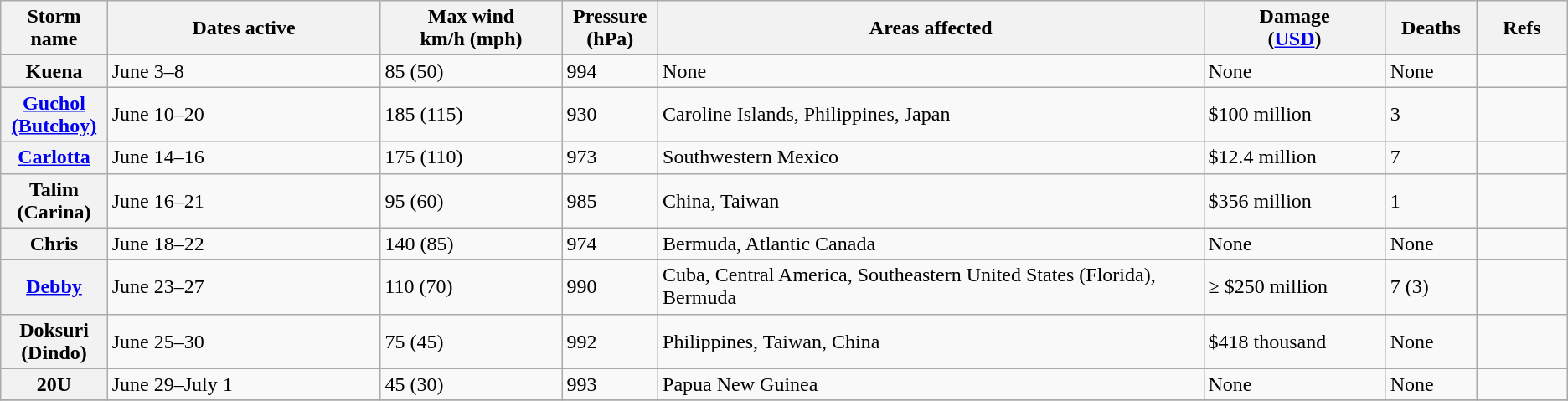<table class="wikitable sortable">
<tr>
<th width="5%">Storm name</th>
<th width="15%">Dates active</th>
<th width="10%">Max wind<br>km/h (mph)</th>
<th width="5%">Pressure<br>(hPa)</th>
<th width="30%">Areas affected</th>
<th width="10%">Damage<br>(<a href='#'>USD</a>)</th>
<th width="5%">Deaths</th>
<th width="5%">Refs</th>
</tr>
<tr>
<th>Kuena</th>
<td>June 3–8</td>
<td>85 (50)</td>
<td>994</td>
<td>None</td>
<td>None</td>
<td>None</td>
<td></td>
</tr>
<tr>
<th><a href='#'>Guchol (Butchoy)</a></th>
<td>June 10–20</td>
<td>185 (115)</td>
<td>930</td>
<td>Caroline Islands, Philippines, Japan</td>
<td>$100 million</td>
<td>3</td>
<td></td>
</tr>
<tr>
<th><a href='#'>Carlotta</a></th>
<td>June 14–16</td>
<td>175 (110)</td>
<td>973</td>
<td>Southwestern Mexico</td>
<td>$12.4 million</td>
<td>7</td>
<td></td>
</tr>
<tr>
<th>Talim (Carina)</th>
<td>June 16–21</td>
<td>95 (60)</td>
<td>985</td>
<td>China, Taiwan</td>
<td>$356 million</td>
<td>1</td>
<td></td>
</tr>
<tr>
<th>Chris</th>
<td>June 18–22</td>
<td>140 (85)</td>
<td>974</td>
<td>Bermuda, Atlantic Canada</td>
<td>None</td>
<td>None</td>
<td></td>
</tr>
<tr>
<th><a href='#'>Debby</a></th>
<td>June 23–27</td>
<td>110 (70)</td>
<td>990</td>
<td>Cuba, Central America, Southeastern United States (Florida), Bermuda</td>
<td>≥ $250 million</td>
<td>7 (3)</td>
<td></td>
</tr>
<tr>
<th>Doksuri (Dindo)</th>
<td>June 25–30</td>
<td>75 (45)</td>
<td>992</td>
<td>Philippines, Taiwan, China</td>
<td>$418 thousand</td>
<td>None</td>
<td></td>
</tr>
<tr>
<th>20U</th>
<td>June 29–July 1</td>
<td>45 (30)</td>
<td>993</td>
<td>Papua New Guinea</td>
<td>None</td>
<td>None</td>
<td></td>
</tr>
<tr>
</tr>
</table>
